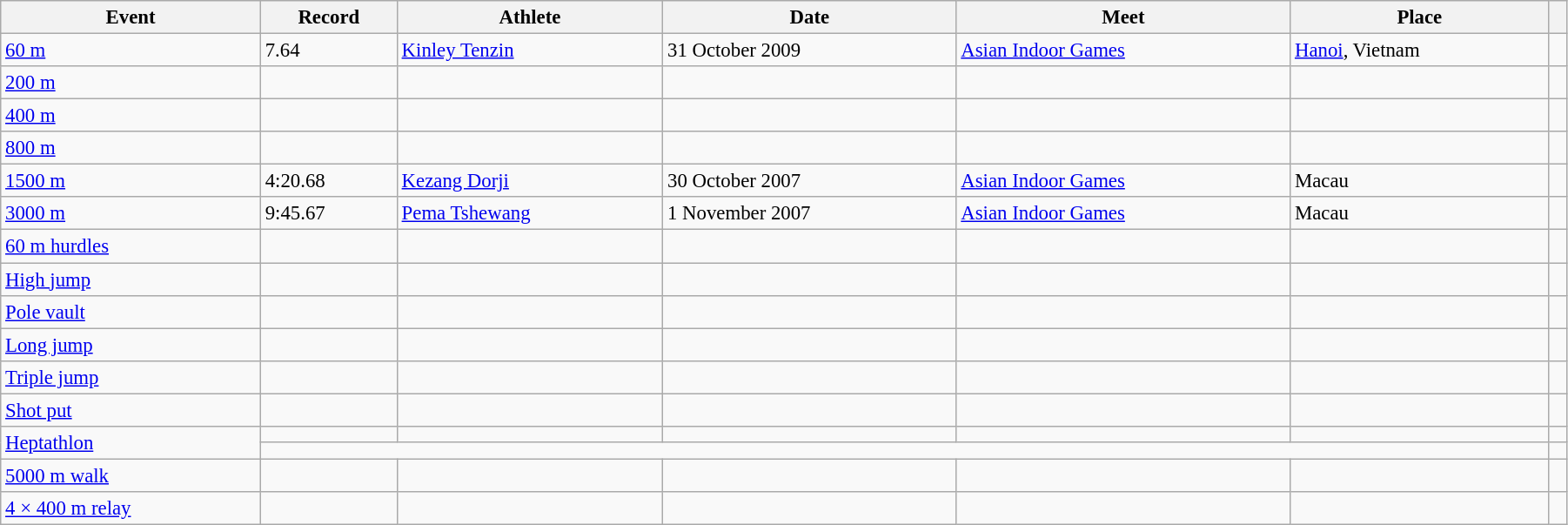<table class="wikitable" style="font-size:95%; width: 95%;">
<tr>
<th>Event</th>
<th>Record</th>
<th>Athlete</th>
<th>Date</th>
<th>Meet</th>
<th>Place</th>
<th></th>
</tr>
<tr>
<td><a href='#'>60 m</a></td>
<td>7.64</td>
<td><a href='#'>Kinley Tenzin</a></td>
<td>31 October 2009</td>
<td><a href='#'>Asian Indoor Games</a></td>
<td><a href='#'>Hanoi</a>, Vietnam</td>
<td></td>
</tr>
<tr>
<td><a href='#'>200 m</a></td>
<td></td>
<td></td>
<td></td>
<td></td>
<td></td>
<td></td>
</tr>
<tr>
<td><a href='#'>400 m</a></td>
<td></td>
<td></td>
<td></td>
<td></td>
<td></td>
<td></td>
</tr>
<tr>
<td><a href='#'>800 m</a></td>
<td></td>
<td></td>
<td></td>
<td></td>
<td></td>
<td></td>
</tr>
<tr>
<td><a href='#'>1500 m</a></td>
<td>4:20.68</td>
<td><a href='#'>Kezang Dorji</a></td>
<td>30 October 2007</td>
<td><a href='#'>Asian Indoor Games</a></td>
<td>Macau</td>
<td></td>
</tr>
<tr>
<td><a href='#'>3000 m</a></td>
<td>9:45.67</td>
<td><a href='#'>Pema Tshewang</a></td>
<td>1 November 2007</td>
<td><a href='#'>Asian Indoor Games</a></td>
<td>Macau</td>
<td></td>
</tr>
<tr>
<td><a href='#'>60 m hurdles</a></td>
<td></td>
<td></td>
<td></td>
<td></td>
<td></td>
<td></td>
</tr>
<tr>
<td><a href='#'>High jump</a></td>
<td></td>
<td></td>
<td></td>
<td></td>
<td></td>
<td></td>
</tr>
<tr>
<td><a href='#'>Pole vault</a></td>
<td></td>
<td></td>
<td></td>
<td></td>
<td></td>
<td></td>
</tr>
<tr>
<td><a href='#'>Long jump</a></td>
<td></td>
<td></td>
<td></td>
<td></td>
<td></td>
<td></td>
</tr>
<tr>
<td><a href='#'>Triple jump</a></td>
<td></td>
<td></td>
<td></td>
<td></td>
<td></td>
<td></td>
</tr>
<tr>
<td><a href='#'>Shot put</a></td>
<td></td>
<td></td>
<td></td>
<td></td>
<td></td>
<td></td>
</tr>
<tr>
<td rowspan=2><a href='#'>Heptathlon</a></td>
<td></td>
<td></td>
<td></td>
<td></td>
<td></td>
<td></td>
</tr>
<tr>
<td colspan=5></td>
<td></td>
</tr>
<tr>
<td><a href='#'>5000 m walk</a></td>
<td></td>
<td></td>
<td></td>
<td></td>
<td></td>
<td></td>
</tr>
<tr>
<td><a href='#'>4 × 400 m relay</a></td>
<td></td>
<td></td>
<td></td>
<td></td>
<td></td>
<td></td>
</tr>
</table>
